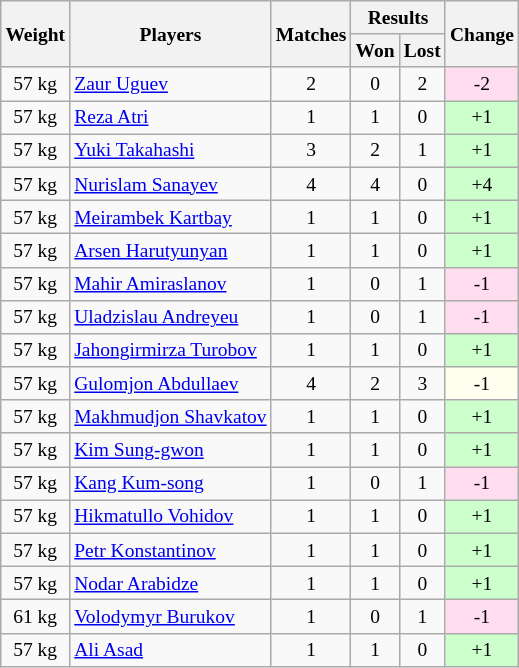<table class=wikitable style="text-align:center; font-size:small">
<tr>
<th rowspan="2">Weight</th>
<th rowspan="2">Players</th>
<th rowspan="2">Matches</th>
<th colspan="2">Results</th>
<th rowspan="2">Change</th>
</tr>
<tr>
<th>Won</th>
<th>Lost</th>
</tr>
<tr>
<td>57 kg</td>
<td align="left"> <a href='#'>Zaur Uguev</a></td>
<td>2</td>
<td>0</td>
<td>2</td>
<td bgcolor="#ffddee">-2</td>
</tr>
<tr>
<td>57 kg</td>
<td align="left"> <a href='#'>Reza Atri</a></td>
<td>1</td>
<td>1</td>
<td>0</td>
<td bgcolor="#ccffcc">+1</td>
</tr>
<tr>
<td>57 kg</td>
<td align="left"> <a href='#'>Yuki Takahashi</a></td>
<td>3</td>
<td>2</td>
<td>1</td>
<td bgcolor="#ccffcc">+1</td>
</tr>
<tr>
<td>57 kg</td>
<td align="left"> <a href='#'>Nurislam Sanayev</a></td>
<td>4</td>
<td>4</td>
<td>0</td>
<td bgcolor="#ccffcc">+4</td>
</tr>
<tr>
<td>57 kg</td>
<td align="left"> <a href='#'>Meirambek Kartbay</a></td>
<td>1</td>
<td>1</td>
<td>0</td>
<td bgcolor="#ccffcc">+1</td>
</tr>
<tr>
<td>57 kg</td>
<td align="left"> <a href='#'>Arsen Harutyunyan</a></td>
<td>1</td>
<td>1</td>
<td>0</td>
<td bgcolor="#ccffcc">+1</td>
</tr>
<tr>
<td>57 kg</td>
<td align="left"> <a href='#'>Mahir Amiraslanov</a></td>
<td>1</td>
<td>0</td>
<td>1</td>
<td bgcolor="#ffddee">-1</td>
</tr>
<tr>
<td>57 kg</td>
<td align="left"> <a href='#'>Uladzislau Andreyeu</a></td>
<td>1</td>
<td>0</td>
<td>1</td>
<td bgcolor="#ffddee">-1</td>
</tr>
<tr>
<td>57 kg</td>
<td align="left"> <a href='#'>Jahongirmirza Turobov</a></td>
<td>1</td>
<td>1</td>
<td>0</td>
<td bgcolor="#ccffcc">+1</td>
</tr>
<tr>
<td>57 kg</td>
<td align="left"> <a href='#'>Gulomjon Abdullaev</a></td>
<td>4</td>
<td>2</td>
<td>3</td>
<td bgcolor="#fffff0">-1</td>
</tr>
<tr>
<td>57 kg</td>
<td align="left"> <a href='#'>Makhmudjon Shavkatov</a></td>
<td>1</td>
<td>1</td>
<td>0</td>
<td bgcolor="#ccffcc">+1</td>
</tr>
<tr>
<td>57 kg</td>
<td align="left"> <a href='#'>Kim Sung-gwon</a></td>
<td>1</td>
<td>1</td>
<td>0</td>
<td bgcolor="#ccffcc">+1</td>
</tr>
<tr>
<td>57 kg</td>
<td align="left"> <a href='#'>Kang Kum-song</a></td>
<td>1</td>
<td>0</td>
<td>1</td>
<td bgcolor="#ffddee">-1</td>
</tr>
<tr>
<td>57 kg</td>
<td align="left"> <a href='#'>Hikmatullo Vohidov</a></td>
<td>1</td>
<td>1</td>
<td>0</td>
<td bgcolor="#ccffcc">+1</td>
</tr>
<tr>
<td>57 kg</td>
<td align="left"> <a href='#'>Petr Konstantinov</a></td>
<td>1</td>
<td>1</td>
<td>0</td>
<td bgcolor="#ccffcc">+1</td>
</tr>
<tr>
<td>57 kg</td>
<td align="left"> <a href='#'>Nodar Arabidze</a></td>
<td>1</td>
<td>1</td>
<td>0</td>
<td bgcolor="#ccffcc">+1</td>
</tr>
<tr>
<td>61 kg</td>
<td align="left"> <a href='#'>Volodymyr Burukov</a></td>
<td>1</td>
<td>0</td>
<td>1</td>
<td bgcolor="#ffddee">-1</td>
</tr>
<tr>
<td>57 kg</td>
<td align="left"> <a href='#'>Ali Asad</a></td>
<td>1</td>
<td>1</td>
<td>0</td>
<td bgcolor="#ccffcc">+1</td>
</tr>
</table>
